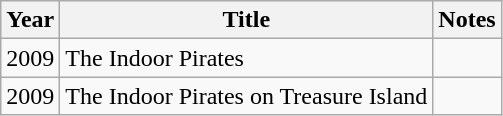<table class="wikitable sortable">
<tr>
<th>Year</th>
<th>Title</th>
<th>Notes</th>
</tr>
<tr>
<td>2009</td>
<td>The Indoor Pirates</td>
<td></td>
</tr>
<tr>
<td>2009</td>
<td>The Indoor Pirates on Treasure Island</td>
<td></td>
</tr>
</table>
